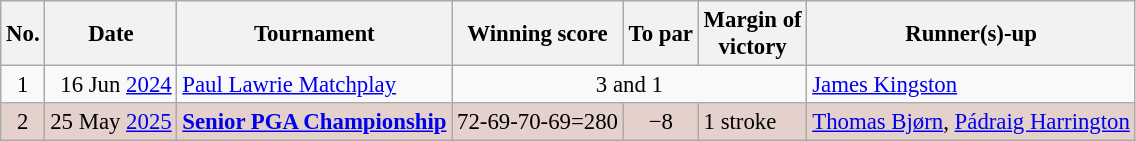<table class="wikitable" style="font-size:95%;">
<tr>
<th>No.</th>
<th>Date</th>
<th>Tournament</th>
<th>Winning score</th>
<th>To par</th>
<th>Margin of<br>victory</th>
<th>Runner(s)-up</th>
</tr>
<tr>
<td align=center>1</td>
<td align=right>16 Jun <a href='#'>2024</a></td>
<td><a href='#'>Paul Lawrie Matchplay</a></td>
<td colspan=3 align=center>3 and 1</td>
<td> <a href='#'>James Kingston</a></td>
</tr>
<tr style="background:#e5d1cb;">
<td align=center>2</td>
<td align=right>25 May <a href='#'>2025</a></td>
<td><strong><a href='#'>Senior PGA Championship</a></strong></td>
<td align=right>72-69-70-69=280</td>
<td align=center>−8</td>
<td>1 stroke</td>
<td> <a href='#'>Thomas Bjørn</a>,  <a href='#'>Pádraig Harrington</a></td>
</tr>
</table>
